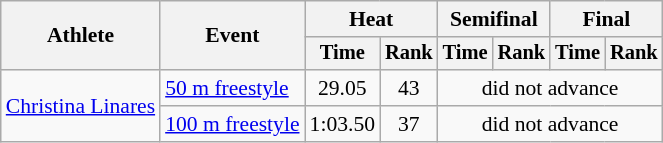<table class=wikitable style=font-size:90%>
<tr>
<th rowspan=2>Athlete</th>
<th rowspan=2>Event</th>
<th colspan=2>Heat</th>
<th colspan=2>Semifinal</th>
<th colspan=2>Final</th>
</tr>
<tr style=font-size:95%>
<th>Time</th>
<th>Rank</th>
<th>Time</th>
<th>Rank</th>
<th>Time</th>
<th>Rank</th>
</tr>
<tr align=center>
<td align=left rowspan=2><a href='#'>Christina Linares</a></td>
<td align=left><a href='#'>50 m freestyle</a></td>
<td>29.05</td>
<td>43</td>
<td colspan=4>did not advance</td>
</tr>
<tr align=center>
<td align=left><a href='#'>100 m freestyle</a></td>
<td>1:03.50</td>
<td>37</td>
<td colspan=4>did not advance</td>
</tr>
</table>
